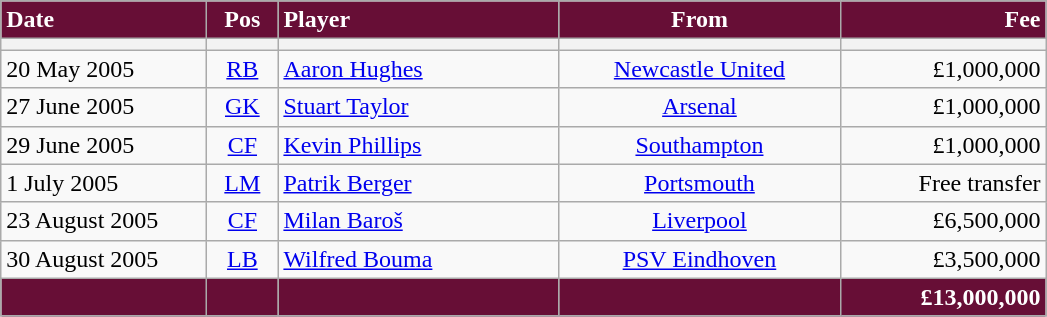<table class="wikitable">
<tr>
<th style="background:#670E36; color:#ffffff; text-align:left; width:130px">Date</th>
<th style="background:#670E36; color:#ffffff; text-align:center; width:40px">Pos</th>
<th style="background:#670E36; color:#ffffff; text-align:left; width:180px">Player</th>
<th style="background:#670E36; color:#ffffff; text-align:center; width:180px">From</th>
<th style="background:#670E36; color:#ffffff; text-align:right; width:130px">Fee</th>
</tr>
<tr>
<th></th>
<th></th>
<th></th>
<th></th>
<th></th>
</tr>
<tr>
<td>20 May 2005</td>
<td style="text-align:center;"><a href='#'>RB</a></td>
<td> <a href='#'>Aaron Hughes</a></td>
<td style="text-align:center;"><a href='#'>Newcastle United</a></td>
<td style="text-align:right;">£1,000,000</td>
</tr>
<tr>
<td>27 June 2005</td>
<td style="text-align:center;"><a href='#'>GK</a></td>
<td><a href='#'>Stuart Taylor</a></td>
<td style="text-align:center;"><a href='#'>Arsenal</a></td>
<td style="text-align:right;">£1,000,000</td>
</tr>
<tr>
<td>29 June 2005</td>
<td style="text-align:center;"><a href='#'>CF</a></td>
<td><a href='#'>Kevin Phillips</a></td>
<td style="text-align:center;"><a href='#'>Southampton</a></td>
<td style="text-align:right;">£1,000,000</td>
</tr>
<tr>
<td>1 July 2005</td>
<td style="text-align:center;"><a href='#'>LM</a></td>
<td> <a href='#'>Patrik Berger</a></td>
<td style="text-align:center;"><a href='#'>Portsmouth</a></td>
<td style="text-align:right;">Free transfer</td>
</tr>
<tr>
<td>23 August 2005</td>
<td style="text-align:center;"><a href='#'>CF</a></td>
<td> <a href='#'>Milan Baroš</a></td>
<td style="text-align:center;"><a href='#'>Liverpool</a></td>
<td style="text-align:right;">£6,500,000</td>
</tr>
<tr>
<td>30 August 2005</td>
<td style="text-align:center;"><a href='#'>LB</a></td>
<td> <a href='#'>Wilfred Bouma</a></td>
<td style="text-align:center;"> <a href='#'>PSV Eindhoven</a></td>
<td style="text-align:right;">£3,500,000</td>
</tr>
<tr>
<th style="background:#670E36;"></th>
<th style="background:#670E36;"></th>
<th style="background:#670E36;"></th>
<th style="background:#670E36;"></th>
<th style="background:#670E36; color:#ffffff; text-align:right;"><strong>£13,000,000</strong></th>
</tr>
</table>
